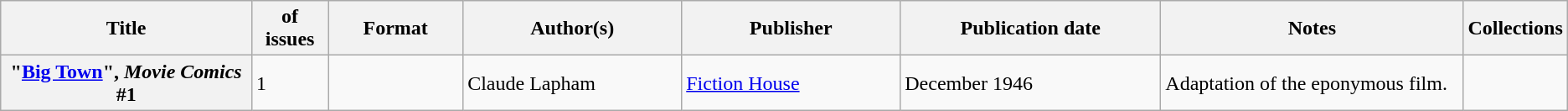<table class="wikitable">
<tr>
<th>Title</th>
<th style="width:40pt"> of issues</th>
<th style="width:75pt">Format</th>
<th style="width:125pt">Author(s)</th>
<th style="width:125pt">Publisher</th>
<th style="width:150pt">Publication date</th>
<th style="width:175pt">Notes</th>
<th>Collections</th>
</tr>
<tr>
<th>"<a href='#'>Big Town</a>", <em>Movie Comics</em> #1</th>
<td>1</td>
<td></td>
<td>Claude Lapham</td>
<td><a href='#'>Fiction House</a></td>
<td>December 1946</td>
<td>Adaptation of the eponymous film.</td>
<td></td>
</tr>
</table>
